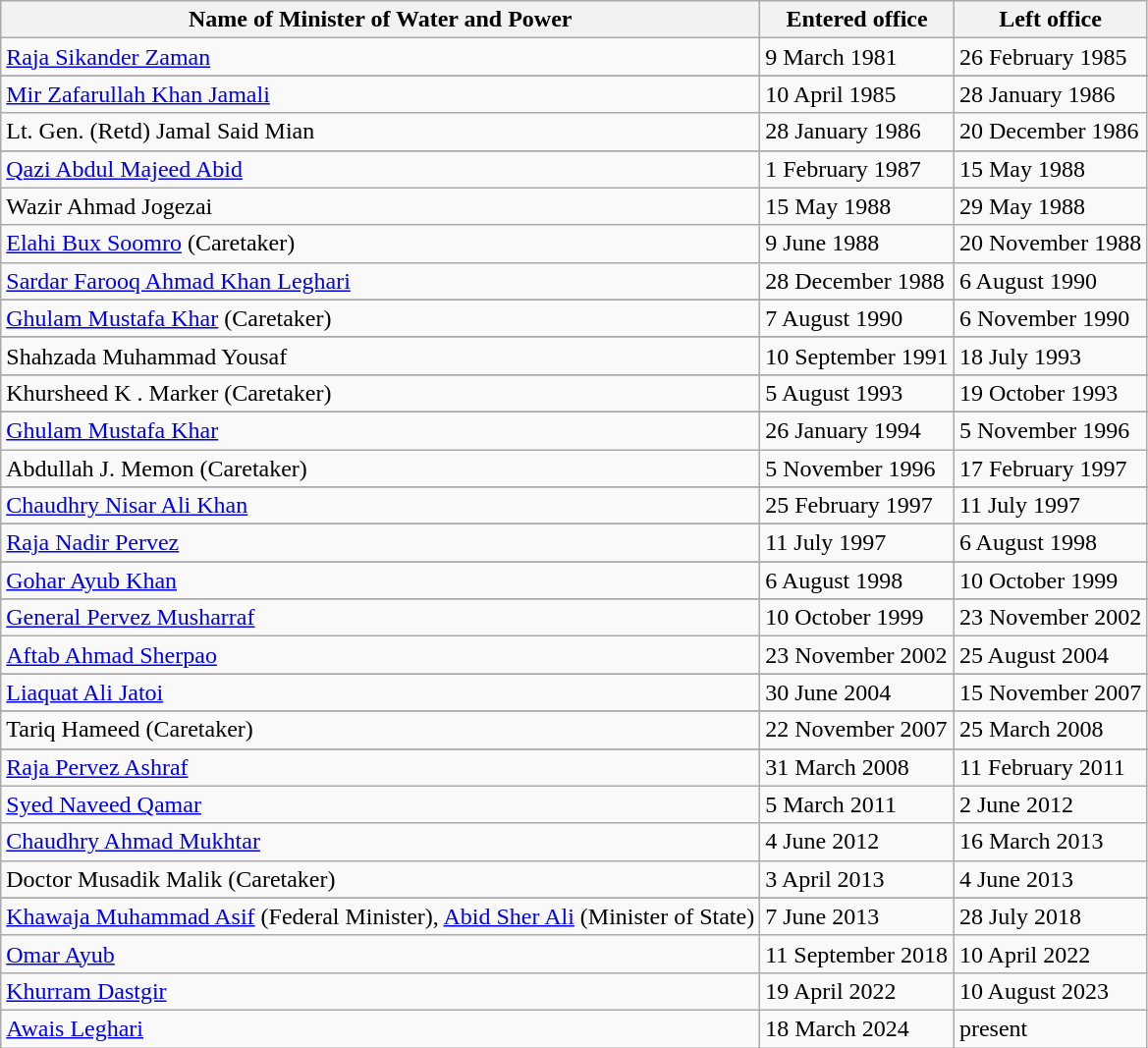<table class="wikitable">
<tr>
<th align=center>Name of Minister of Water and Power</th>
<th align=center>Entered office</th>
<th align=center>Left office</th>
</tr>
<tr>
<td><a href='#'>Raja Sikander Zaman</a></td>
<td>9 March 1981</td>
<td>26 February 1985</td>
</tr>
<tr>
</tr>
<tr>
<td><a href='#'>Mir Zafarullah Khan Jamali</a></td>
<td>10 April 1985</td>
<td>28 January 1986</td>
</tr>
<tr>
<td>Lt. Gen. (Retd) Jamal Said Mian</td>
<td>28 January 1986</td>
<td>20 December 1986</td>
</tr>
<tr>
</tr>
<tr>
<td><a href='#'>Qazi Abdul Majeed Abid</a></td>
<td>1 February 1987</td>
<td>15 May 1988</td>
</tr>
<tr>
<td>Wazir Ahmad Jogezai</td>
<td>15 May 1988</td>
<td>29 May 1988</td>
</tr>
<tr>
<td><a href='#'>Elahi Bux Soomro</a> (Caretaker)</td>
<td>9 June 1988</td>
<td>20 November 1988</td>
</tr>
<tr>
<td><a href='#'>Sardar Farooq Ahmad Khan Leghari</a></td>
<td>28 December 1988</td>
<td>6 August 1990</td>
</tr>
<tr>
</tr>
<tr>
<td><a href='#'>Ghulam Mustafa Khar</a> (Caretaker)</td>
<td>7 August 1990</td>
<td>6 November 1990</td>
</tr>
<tr>
</tr>
<tr>
<td>Shahzada Muhammad Yousaf</td>
<td>10 September 1991</td>
<td>18 July 1993</td>
</tr>
<tr>
</tr>
<tr>
<td>Khursheed K . Marker (Caretaker)</td>
<td>5 August 1993</td>
<td>19 October 1993</td>
</tr>
<tr>
</tr>
<tr>
<td><a href='#'>Ghulam Mustafa Khar</a></td>
<td>26 January 1994</td>
<td>5 November 1996</td>
</tr>
<tr>
<td>Abdullah J. Memon (Caretaker)</td>
<td>5 November 1996</td>
<td>17 February 1997</td>
</tr>
<tr>
</tr>
<tr>
<td><a href='#'>Chaudhry Nisar Ali Khan</a></td>
<td>25 February 1997</td>
<td>11 July 1997</td>
</tr>
<tr>
</tr>
<tr>
<td><a href='#'>Raja Nadir Pervez</a></td>
<td>11 July 1997</td>
<td>6 August 1998</td>
</tr>
<tr>
</tr>
<tr>
<td><a href='#'>Gohar Ayub Khan</a></td>
<td>6 August 1998</td>
<td>10 October 1999</td>
</tr>
<tr>
</tr>
<tr>
<td><a href='#'>General Pervez Musharraf</a></td>
<td>10 October 1999</td>
<td>23 November 2002</td>
</tr>
<tr>
<td><a href='#'>Aftab Ahmad Sherpao</a></td>
<td>23 November 2002</td>
<td>25 August 2004</td>
</tr>
<tr>
</tr>
<tr>
<td><a href='#'>Liaquat Ali Jatoi</a></td>
<td>30 June 2004</td>
<td>15 November 2007</td>
</tr>
<tr>
</tr>
<tr>
<td>Tariq Hameed (Caretaker)</td>
<td>22 November 2007</td>
<td>25 March 2008</td>
</tr>
<tr>
</tr>
<tr>
</tr>
<tr>
<td><a href='#'>Raja Pervez Ashraf</a></td>
<td>31 March 2008</td>
<td>11 February 2011</td>
</tr>
<tr>
<td><a href='#'>Syed Naveed Qamar</a></td>
<td>5 March 2011</td>
<td>2 June 2012</td>
</tr>
<tr>
<td><a href='#'>Chaudhry Ahmad Mukhtar</a></td>
<td>4 June 2012</td>
<td>16 March 2013</td>
</tr>
<tr>
<td>Doctor Musadik Malik (Caretaker)</td>
<td>3 April 2013</td>
<td>4 June 2013</td>
</tr>
<tr>
</tr>
<tr>
<td><a href='#'>Khawaja Muhammad Asif</a> (Federal Minister), <a href='#'>Abid Sher Ali</a> (Minister of State)</td>
<td>7 June 2013</td>
<td>28 July 2018</td>
</tr>
<tr>
<td><a href='#'>Omar Ayub</a></td>
<td>11 September 2018</td>
<td>10 April 2022</td>
</tr>
<tr>
<td><a href='#'>Khurram Dastgir</a></td>
<td>19 April 2022</td>
<td>10 August 2023</td>
</tr>
<tr>
<td><a href='#'>Awais Leghari</a></td>
<td>18 March 2024</td>
<td>present</td>
</tr>
</table>
